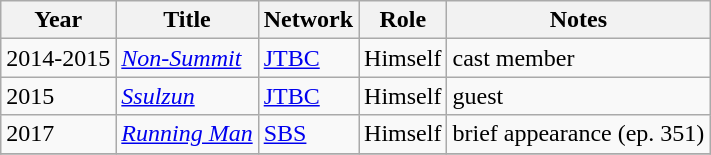<table class="wikitable sortable">
<tr>
<th>Year</th>
<th>Title</th>
<th>Network</th>
<th>Role</th>
<th>Notes</th>
</tr>
<tr>
<td>2014-2015</td>
<td><em><a href='#'>Non-Summit</a></em></td>
<td><a href='#'>JTBC</a></td>
<td>Himself</td>
<td>cast member</td>
</tr>
<tr>
<td>2015</td>
<td><em><a href='#'>Ssulzun</a></em></td>
<td><a href='#'>JTBC</a></td>
<td>Himself</td>
<td>guest</td>
</tr>
<tr>
<td>2017</td>
<td><em><a href='#'>Running Man</a></em></td>
<td><a href='#'>SBS</a></td>
<td>Himself</td>
<td>brief appearance (ep. 351)</td>
</tr>
<tr>
</tr>
</table>
